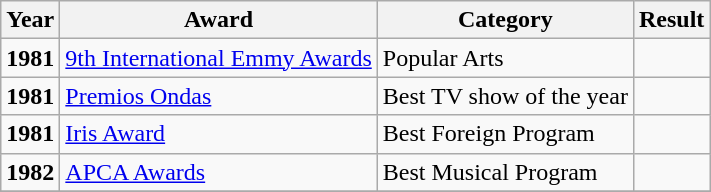<table class="wikitable">
<tr>
<th>Year</th>
<th>Award</th>
<th>Category</th>
<th>Result</th>
</tr>
<tr>
<td><strong>1981</strong></td>
<td><a href='#'>9th International Emmy Awards</a></td>
<td>Popular Arts</td>
<td></td>
</tr>
<tr>
<td><strong>1981</strong></td>
<td><a href='#'>Premios Ondas</a></td>
<td>Best TV show of the year</td>
<td></td>
</tr>
<tr>
<td><strong>1981</strong></td>
<td><a href='#'>Iris Award</a></td>
<td>Best Foreign Program</td>
<td></td>
</tr>
<tr>
<td><strong>1982</strong></td>
<td><a href='#'>APCA Awards</a></td>
<td>Best Musical Program</td>
<td></td>
</tr>
<tr>
</tr>
</table>
